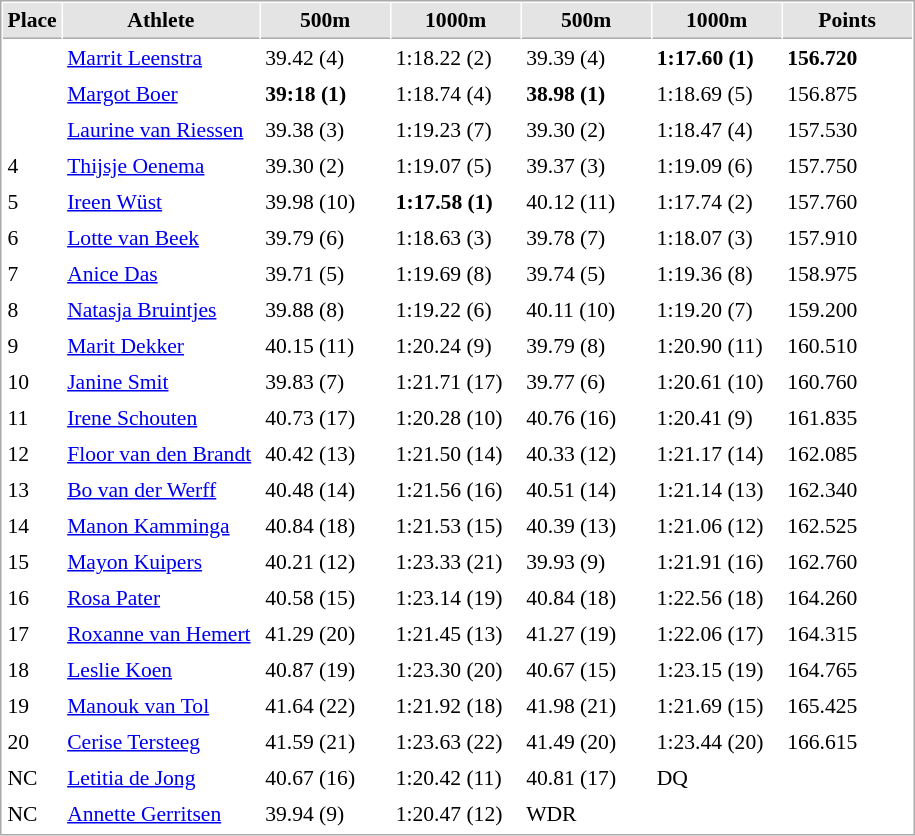<table cellspacing="1" cellpadding="3" style="border:1px solid #AAAAAA;font-size:90%">
<tr bgcolor="#E4E4E4">
<th style="border-bottom:1px solid #AAAAAA" width=15>Place</th>
<th style="border-bottom:1px solid #AAAAAA" width=125>Athlete</th>
<th style="border-bottom:1px solid #AAAAAA" width=80>500m</th>
<th style="border-bottom:1px solid #AAAAAA" width=80>1000m</th>
<th style="border-bottom:1px solid #AAAAAA" width=80>500m</th>
<th style="border-bottom:1px solid #AAAAAA" width=80>1000m</th>
<th style="border-bottom:1px solid #AAAAAA" width=80>Points</th>
</tr>
<tr>
<td></td>
<td><a href='#'>Marrit Leenstra</a></td>
<td>39.42  (4)</td>
<td>1:18.22  (2)</td>
<td>39.39 (4)</td>
<td><strong>1:17.60 (1)</strong></td>
<td><strong>156.720</strong></td>
</tr>
<tr>
<td></td>
<td><a href='#'>Margot Boer</a></td>
<td><strong>39:18 (1)</strong></td>
<td>1:18.74 (4)</td>
<td><strong>38.98 (1)</strong></td>
<td>1:18.69 (5)</td>
<td>156.875</td>
</tr>
<tr>
<td></td>
<td><a href='#'>Laurine van Riessen</a></td>
<td>39.38 (3)</td>
<td>1:19.23 (7)</td>
<td>39.30 (2)</td>
<td>1:18.47 (4)</td>
<td>157.530</td>
</tr>
<tr>
<td>4</td>
<td><a href='#'>Thijsje Oenema</a></td>
<td>39.30 (2)</td>
<td>1:19.07 (5)</td>
<td>39.37 (3)</td>
<td>1:19.09 (6)</td>
<td>157.750</td>
</tr>
<tr>
<td>5</td>
<td><a href='#'>Ireen Wüst</a></td>
<td>39.98 (10)</td>
<td><strong>1:17.58 (1)</strong></td>
<td>40.12 (11)</td>
<td>1:17.74 (2)</td>
<td>157.760</td>
</tr>
<tr>
<td>6</td>
<td><a href='#'>Lotte van Beek</a></td>
<td>39.79 (6)</td>
<td>1:18.63 (3)</td>
<td>39.78 (7)</td>
<td>1:18.07 (3)</td>
<td>157.910</td>
</tr>
<tr>
<td>7</td>
<td><a href='#'>Anice Das</a></td>
<td>39.71 (5)</td>
<td>1:19.69 (8)</td>
<td>39.74 (5)</td>
<td>1:19.36 (8)</td>
<td>158.975</td>
</tr>
<tr>
<td>8</td>
<td><a href='#'>Natasja Bruintjes</a></td>
<td>39.88 (8)</td>
<td>1:19.22 (6)</td>
<td>40.11 (10)</td>
<td>1:19.20 (7)</td>
<td>159.200</td>
</tr>
<tr>
<td>9</td>
<td><a href='#'>Marit Dekker</a></td>
<td>40.15 (11)</td>
<td>1:20.24 (9)</td>
<td>39.79 (8)</td>
<td>1:20.90 (11)</td>
<td>160.510</td>
</tr>
<tr>
<td>10</td>
<td><a href='#'>Janine Smit</a></td>
<td>39.83 (7)</td>
<td>1:21.71 (17)</td>
<td>39.77 (6)</td>
<td>1:20.61 (10)</td>
<td>160.760</td>
</tr>
<tr>
<td>11</td>
<td><a href='#'>Irene Schouten</a></td>
<td>40.73 (17)</td>
<td>1:20.28 (10)</td>
<td>40.76 (16)</td>
<td>1:20.41 (9)</td>
<td>161.835</td>
</tr>
<tr>
<td>12</td>
<td><a href='#'>Floor van den Brandt</a></td>
<td>40.42 (13)</td>
<td>1:21.50 (14)</td>
<td>40.33 (12)</td>
<td>1:21.17 (14)</td>
<td>162.085</td>
</tr>
<tr>
<td>13</td>
<td><a href='#'>Bo van der Werff</a></td>
<td>40.48  (14)</td>
<td>1:21.56  (16)</td>
<td>40.51  (14)</td>
<td>1:21.14  (13)</td>
<td>162.340</td>
</tr>
<tr>
<td>14</td>
<td><a href='#'>Manon Kamminga</a></td>
<td>40.84  (18)</td>
<td>1:21.53  (15)</td>
<td>40.39  (13)</td>
<td>1:21.06  (12)</td>
<td>162.525</td>
</tr>
<tr>
<td>15</td>
<td><a href='#'>Mayon Kuipers</a></td>
<td>40.21 (12)</td>
<td>1:23.33 (21)</td>
<td>39.93 (9)</td>
<td>1:21.91 (16)</td>
<td>162.760</td>
</tr>
<tr>
<td>16</td>
<td><a href='#'>Rosa Pater</a></td>
<td>40.58 (15)</td>
<td>1:23.14 (19)</td>
<td>40.84 (18)</td>
<td>1:22.56 (18)</td>
<td>164.260</td>
</tr>
<tr>
<td>17</td>
<td><a href='#'>Roxanne van Hemert</a></td>
<td>41.29 (20)</td>
<td>1:21.45 (13)</td>
<td>41.27 (19)</td>
<td>1:22.06 (17)</td>
<td>164.315</td>
</tr>
<tr>
<td>18</td>
<td><a href='#'>Leslie Koen</a></td>
<td>40.87 (19)</td>
<td>1:23.30 (20)</td>
<td>40.67 (15)</td>
<td>1:23.15 (19)</td>
<td>164.765</td>
</tr>
<tr>
<td>19</td>
<td><a href='#'>Manouk van Tol</a></td>
<td>41.64 (22)</td>
<td>1:21.92 (18)</td>
<td>41.98 (21)</td>
<td>1:21.69 (15)</td>
<td>165.425</td>
</tr>
<tr>
<td>20</td>
<td><a href='#'>Cerise Tersteeg</a></td>
<td>41.59 (21)</td>
<td>1:23.63 (22)</td>
<td>41.49 (20)</td>
<td>1:23.44 (20)</td>
<td>166.615</td>
</tr>
<tr>
<td>NC</td>
<td><a href='#'>Letitia de Jong</a></td>
<td>40.67 (16)</td>
<td>1:20.42 (11)</td>
<td>40.81 (17)</td>
<td>DQ</td>
</tr>
<tr>
<td>NC</td>
<td><a href='#'>Annette Gerritsen</a></td>
<td>39.94 (9)</td>
<td>1:20.47 (12)</td>
<td>WDR</td>
</tr>
<tr>
</tr>
</table>
